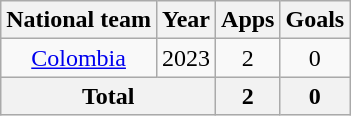<table class="wikitable" style="text-align:center">
<tr>
<th>National team</th>
<th>Year</th>
<th>Apps</th>
<th>Goals</th>
</tr>
<tr>
<td rowspan="1"><a href='#'>Colombia</a></td>
<td>2023</td>
<td>2</td>
<td>0</td>
</tr>
<tr>
<th colspan="2">Total</th>
<th>2</th>
<th>0</th>
</tr>
</table>
